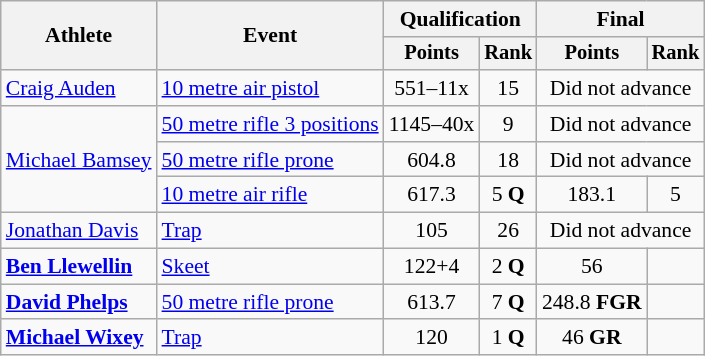<table class="wikitable" style="font-size:90%">
<tr>
<th rowspan=2>Athlete</th>
<th rowspan=2>Event</th>
<th colspan=2>Qualification</th>
<th colspan=2>Final</th>
</tr>
<tr style="font-size:95%">
<th>Points</th>
<th>Rank</th>
<th>Points</th>
<th>Rank</th>
</tr>
<tr align=center>
<td align=left><a href='#'>Craig Auden</a></td>
<td align=left><a href='#'>10 metre air pistol</a></td>
<td>551–11x</td>
<td>15</td>
<td colspan=2>Did not advance</td>
</tr>
<tr align=center>
<td align=left rowspan=3><a href='#'>Michael Bamsey</a></td>
<td align=left><a href='#'>50 metre rifle 3 positions</a></td>
<td>1145–40x</td>
<td>9</td>
<td colspan=2>Did not advance</td>
</tr>
<tr align=center>
<td align=left><a href='#'>50 metre rifle prone</a></td>
<td>604.8</td>
<td>18</td>
<td colspan=2>Did not advance</td>
</tr>
<tr align=center>
<td align=left><a href='#'>10 metre air rifle</a></td>
<td>617.3</td>
<td>5 <strong>Q</strong></td>
<td>183.1</td>
<td>5</td>
</tr>
<tr align=center>
<td align=left><a href='#'>Jonathan Davis</a></td>
<td align=left><a href='#'>Trap</a></td>
<td>105</td>
<td>26</td>
<td colspan=2>Did not advance</td>
</tr>
<tr align=center>
<td align=left><strong><a href='#'>Ben Llewellin</a></strong></td>
<td align=left><a href='#'>Skeet</a></td>
<td>122+4</td>
<td>2 <strong>Q</strong></td>
<td>56</td>
<td></td>
</tr>
<tr align=center>
<td align=left><strong><a href='#'>David Phelps</a></strong></td>
<td align=left><a href='#'>50 metre rifle prone</a></td>
<td>613.7</td>
<td>7 <strong>Q</strong></td>
<td>248.8 <strong>FGR</strong></td>
<td></td>
</tr>
<tr align=center>
<td align=left><strong><a href='#'>Michael Wixey</a></strong></td>
<td align=left><a href='#'>Trap</a></td>
<td>120</td>
<td>1 <strong>Q</strong></td>
<td>46 <strong>GR</strong></td>
<td></td>
</tr>
</table>
